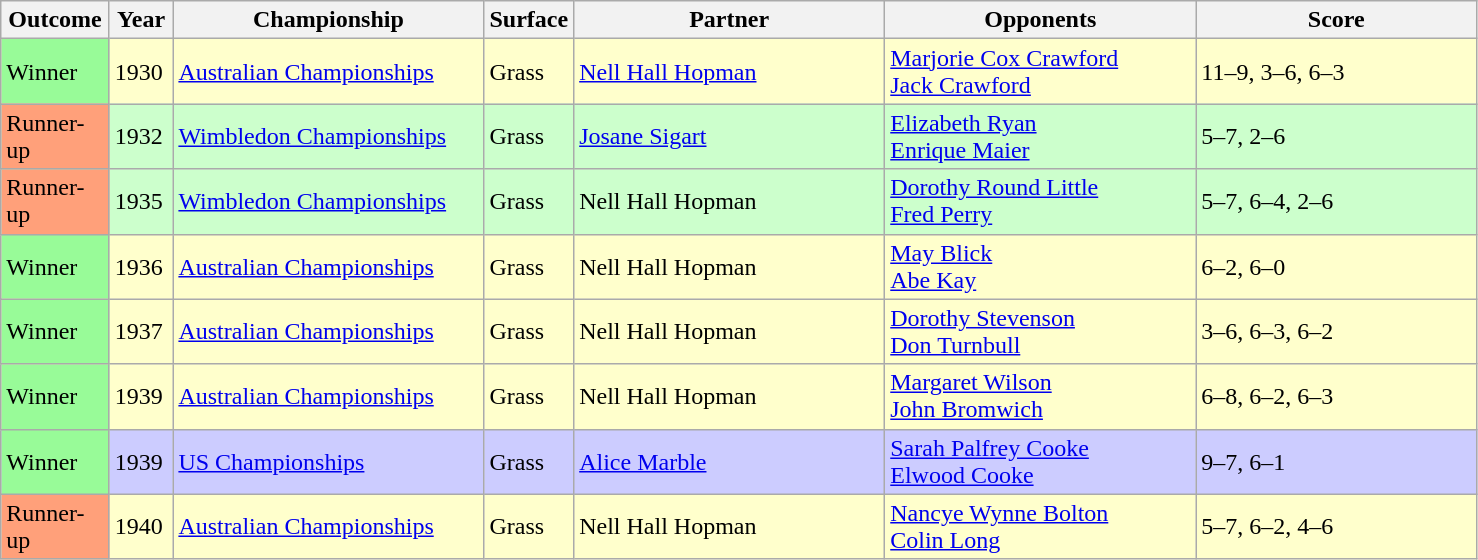<table class="sortable wikitable">
<tr>
<th style="width:65px">Outcome</th>
<th style="width:35px">Year</th>
<th style="width:200px">Championship</th>
<th style="width:50px">Surface</th>
<th style="width:200px">Partner</th>
<th style="width:200px">Opponents</th>
<th style="width:180px" class="unsortable">Score</th>
</tr>
<tr style="background:#ffc;">
<td style="background:#98fb98;">Winner</td>
<td>1930</td>
<td><a href='#'>Australian Championships</a></td>
<td>Grass</td>
<td> <a href='#'>Nell Hall Hopman</a></td>
<td> <a href='#'>Marjorie Cox Crawford</a> <br>  <a href='#'>Jack Crawford</a></td>
<td>11–9, 3–6, 6–3</td>
</tr>
<tr style="background:#cfc;">
<td style="background:#ffa07a;">Runner-up</td>
<td>1932</td>
<td><a href='#'>Wimbledon Championships</a></td>
<td>Grass</td>
<td> <a href='#'>Josane Sigart</a></td>
<td> <a href='#'>Elizabeth Ryan</a> <br>  <a href='#'>Enrique Maier</a></td>
<td>5–7, 2–6</td>
</tr>
<tr style="background:#cfc;">
<td style="background:#ffa07a;">Runner-up</td>
<td>1935</td>
<td><a href='#'>Wimbledon Championships</a></td>
<td>Grass</td>
<td> Nell Hall Hopman</td>
<td> <a href='#'>Dorothy Round Little</a> <br>  <a href='#'>Fred Perry</a></td>
<td>5–7, 6–4, 2–6</td>
</tr>
<tr style="background:#ffc;">
<td style="background:#98fb98;">Winner</td>
<td>1936</td>
<td><a href='#'>Australian Championships</a></td>
<td>Grass</td>
<td> Nell Hall Hopman</td>
<td> <a href='#'>May Blick</a> <br>  <a href='#'>Abe Kay</a></td>
<td>6–2, 6–0</td>
</tr>
<tr style="background:#ffc;">
<td style="background:#98fb98;">Winner</td>
<td>1937</td>
<td><a href='#'>Australian Championships</a></td>
<td>Grass</td>
<td> Nell Hall Hopman</td>
<td> <a href='#'>Dorothy Stevenson</a> <br>  <a href='#'>Don Turnbull</a></td>
<td>3–6, 6–3, 6–2</td>
</tr>
<tr style="background:#ffc;">
<td style="background:#98fb98;">Winner</td>
<td>1939</td>
<td><a href='#'>Australian Championships</a></td>
<td>Grass</td>
<td> Nell Hall Hopman</td>
<td> <a href='#'>Margaret Wilson</a> <br>  <a href='#'>John Bromwich</a></td>
<td>6–8, 6–2, 6–3</td>
</tr>
<tr style="background:#ccf;">
<td style="background:#98fb98;">Winner</td>
<td>1939</td>
<td><a href='#'>US Championships</a></td>
<td>Grass</td>
<td> <a href='#'>Alice Marble</a></td>
<td> <a href='#'>Sarah Palfrey Cooke</a> <br>  <a href='#'>Elwood Cooke</a></td>
<td>9–7, 6–1</td>
</tr>
<tr style="background:#ffc;">
<td style="background:#ffa07a;">Runner-up</td>
<td>1940</td>
<td><a href='#'>Australian Championships</a></td>
<td>Grass</td>
<td> Nell Hall Hopman</td>
<td> <a href='#'>Nancye Wynne Bolton</a> <br>  <a href='#'>Colin Long</a></td>
<td>5–7, 6–2, 4–6</td>
</tr>
</table>
